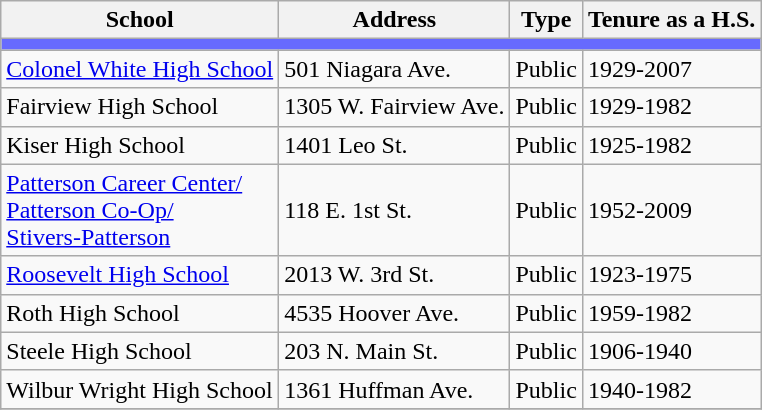<table class="wikitable sortable">
<tr>
<th>School</th>
<th>Address</th>
<th>Type</th>
<th>Tenure as a H.S.</th>
</tr>
<tr>
<th colspan="7" style="background:#676AFE;"></th>
</tr>
<tr>
<td><a href='#'>Colonel White High School</a></td>
<td>501 Niagara Ave.</td>
<td>Public</td>
<td>1929-2007</td>
</tr>
<tr>
<td>Fairview High School</td>
<td>1305 W. Fairview Ave.</td>
<td>Public</td>
<td>1929-1982</td>
</tr>
<tr>
<td>Kiser High School</td>
<td>1401 Leo St.</td>
<td>Public</td>
<td>1925-1982</td>
</tr>
<tr>
<td><a href='#'>Patterson Career Center/<br>Patterson Co-Op/<br>Stivers-Patterson</a></td>
<td>118 E. 1st St.</td>
<td>Public</td>
<td>1952-2009</td>
</tr>
<tr>
<td><a href='#'>Roosevelt High School</a></td>
<td>2013 W. 3rd St.</td>
<td>Public</td>
<td>1923-1975</td>
</tr>
<tr>
<td>Roth High School</td>
<td>4535 Hoover Ave.</td>
<td>Public</td>
<td>1959-1982</td>
</tr>
<tr>
<td>Steele High School</td>
<td>203 N. Main St.</td>
<td>Public</td>
<td>1906-1940</td>
</tr>
<tr>
<td>Wilbur Wright High School</td>
<td>1361 Huffman Ave.</td>
<td>Public</td>
<td>1940-1982</td>
</tr>
<tr>
</tr>
</table>
